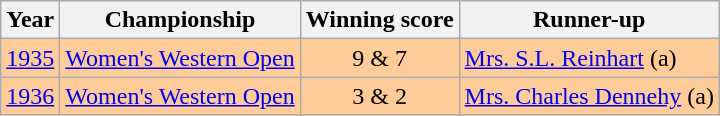<table class="wikitable">
<tr>
<th>Year</th>
<th>Championship</th>
<th>Winning score</th>
<th>Runner-up</th>
</tr>
<tr style="background:#FFCC99;">
<td><a href='#'>1935</a></td>
<td><a href='#'>Women's Western Open</a></td>
<td align=center>9 & 7</td>
<td> <a href='#'>Mrs. S.L. Reinhart</a> (a)</td>
</tr>
<tr style="background:#FFCC99;">
<td><a href='#'>1936</a></td>
<td><a href='#'>Women's Western Open</a></td>
<td align=center>3 & 2</td>
<td> <a href='#'>Mrs. Charles Dennehy</a> (a)</td>
</tr>
</table>
